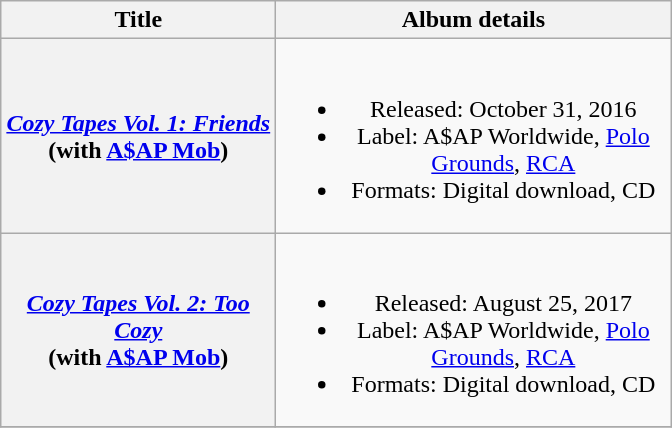<table class="wikitable plainrowheaders" style="text-align:center;">
<tr>
<th scope="col" style="width:11em;">Title</th>
<th scope="col" style="width:16em;">Album details</th>
</tr>
<tr>
<th scope="row"><em><a href='#'>Cozy Tapes Vol. 1: Friends</a></em><br><span>(with <a href='#'>A$AP Mob</a>)</span></th>
<td><br><ul><li>Released: October 31, 2016</li><li>Label: A$AP Worldwide, <a href='#'>Polo Grounds</a>, <a href='#'>RCA</a></li><li>Formats: Digital download, CD</li></ul></td>
</tr>
<tr>
<th scope="row"><em><a href='#'>Cozy Tapes Vol. 2: Too Cozy</a></em><br><span>(with <a href='#'>A$AP Mob</a>)</span></th>
<td><br><ul><li>Released: August 25, 2017</li><li>Label: A$AP Worldwide, <a href='#'>Polo Grounds</a>, <a href='#'>RCA</a></li><li>Formats: Digital download, CD</li></ul></td>
</tr>
<tr>
</tr>
</table>
